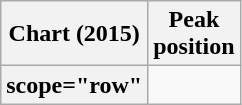<table class="wikitable plainrowheaders" style="text-align:center">
<tr>
<th scope="col">Chart (2015)</th>
<th scope="col">Peak<br>position</th>
</tr>
<tr>
<th>scope="row" </th>
</tr>
</table>
